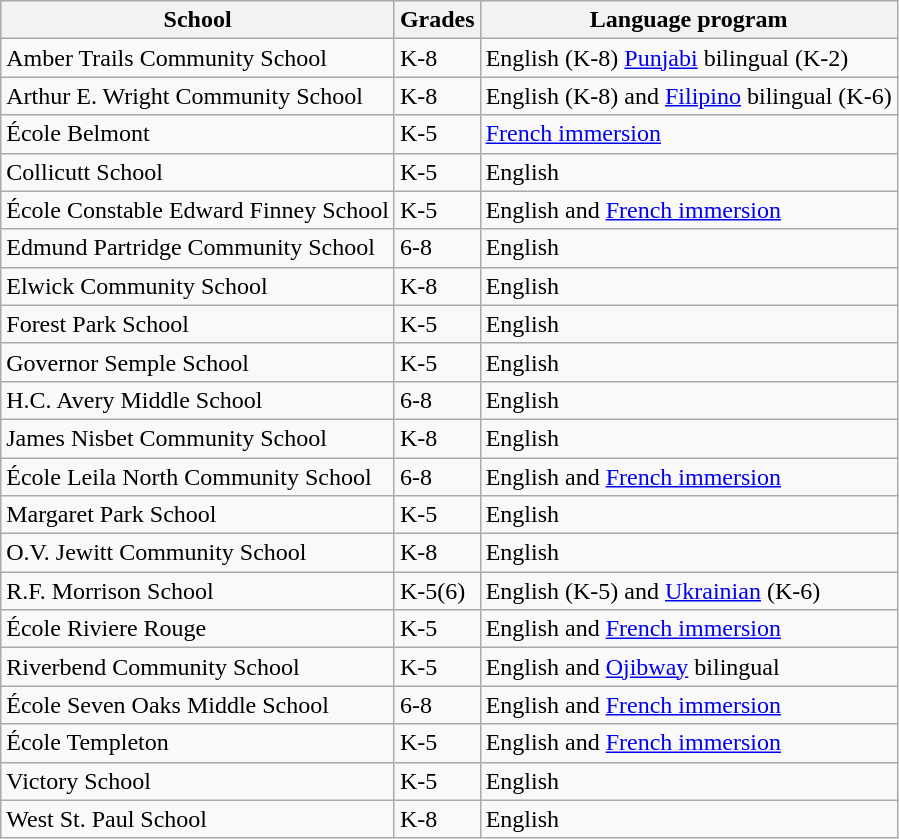<table class="wikitable">
<tr>
<th>School</th>
<th>Grades</th>
<th>Language program</th>
</tr>
<tr>
<td>Amber Trails Community School</td>
<td>K-8</td>
<td>English (K-8) <a href='#'>Punjabi</a> bilingual (K-2)</td>
</tr>
<tr>
<td>Arthur E. Wright Community School</td>
<td>K-8</td>
<td>English (K-8) and <a href='#'>Filipino</a> bilingual (K-6)</td>
</tr>
<tr>
<td>École Belmont</td>
<td>K-5</td>
<td><a href='#'>French immersion</a></td>
</tr>
<tr>
<td>Collicutt School</td>
<td>K-5</td>
<td>English</td>
</tr>
<tr>
<td>École Constable Edward Finney School</td>
<td>K-5</td>
<td>English and <a href='#'>French immersion</a></td>
</tr>
<tr>
<td>Edmund Partridge Community School</td>
<td>6-8</td>
<td>English</td>
</tr>
<tr>
<td>Elwick Community School</td>
<td>K-8</td>
<td>English</td>
</tr>
<tr>
<td>Forest Park School</td>
<td>K-5</td>
<td>English</td>
</tr>
<tr>
<td>Governor Semple School</td>
<td>K-5</td>
<td>English</td>
</tr>
<tr>
<td>H.C. Avery Middle School</td>
<td>6-8</td>
<td>English</td>
</tr>
<tr>
<td>James Nisbet Community School</td>
<td>K-8</td>
<td>English</td>
</tr>
<tr>
<td>École Leila North Community School</td>
<td>6-8</td>
<td>English and <a href='#'>French immersion</a></td>
</tr>
<tr>
<td>Margaret Park School</td>
<td>K-5</td>
<td>English</td>
</tr>
<tr>
<td>O.V. Jewitt Community School</td>
<td>K-8</td>
<td>English</td>
</tr>
<tr>
<td> R.F. Morrison School</td>
<td>K-5(6)</td>
<td>English (K-5) and <a href='#'>Ukrainian</a> (K-6)</td>
</tr>
<tr>
<td>École Riviere Rouge</td>
<td>K-5</td>
<td>English and <a href='#'>French immersion</a></td>
</tr>
<tr>
<td>Riverbend Community School</td>
<td>K-5</td>
<td>English and <a href='#'>Ojibway</a> bilingual</td>
</tr>
<tr>
<td>École Seven Oaks Middle School</td>
<td>6-8</td>
<td>English and <a href='#'>French immersion</a></td>
</tr>
<tr>
<td>École Templeton</td>
<td>K-5</td>
<td>English and <a href='#'>French immersion</a></td>
</tr>
<tr>
<td>Victory School</td>
<td>K-5</td>
<td>English</td>
</tr>
<tr>
<td>West St. Paul School</td>
<td>K-8</td>
<td>English</td>
</tr>
</table>
